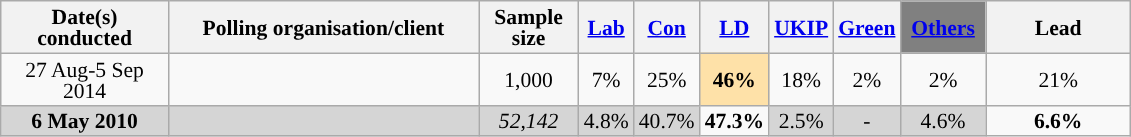<table class="wikitable sortable" style="text-align:center;font-size:90%;line-height:14px">
<tr>
<th ! style="width:105px;">Date(s)<br>conducted</th>
<th style="width:200px;">Polling organisation/client</th>
<th class="unsortable" style="width:60px;">Sample size</th>
<th class="unsortable" style="background:"><a href='#'><span>Lab</span></a></th>
<th class="unsortable" style="background:"><a href='#'><span>Con</span></a></th>
<th class="unsortable" style="background:"><a href='#'><span>LD</span></a></th>
<th class="unsortable" style="background:"><a href='#'><span>UKIP</span></a></th>
<th class="unsortable" style="background:"><a href='#'><span>Green</span></a></th>
<th class="unsortable" style="background:gray; width:50px;"><a href='#'><span>Others</span></a></th>
<th class="unsortable" style="width:90px;">Lead</th>
</tr>
<tr>
<td>27 Aug-5 Sep 2014</td>
<td></td>
<td>1,000</td>
<td>7%</td>
<td>25%</td>
<td style="background:#FEE1A8"><strong>46%</strong></td>
<td>18%</td>
<td>2%</td>
<td>2%</td>
<td style="background:">21%</td>
</tr>
<tr>
<td style="background:#D5D5D5"><strong>6 May 2010</strong></td>
<td style="background:#D5D5D5"></td>
<td style="background:#D5D5D5"><em>52,142</em></td>
<td style="background:#D5D5D5">4.8%</td>
<td style="background:#D5D5D5">40.7%</td>
<td style="background:"><strong>47.3%</strong></td>
<td style="background:#D5D5D5">2.5%</td>
<td style="background:#D5D5D5">-</td>
<td style="background:#D5D5D5">4.6%</td>
<td style="background:"><strong>6.6% </strong></td>
</tr>
</table>
